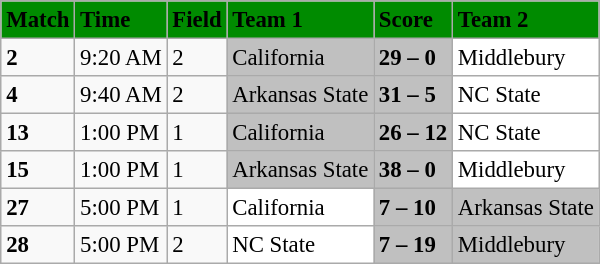<table class="wikitable" style="margin:0.5em auto; font-size:95%">
<tr bgcolor="#008B00">
<td><strong>Match</strong></td>
<td><strong>Time</strong></td>
<td><strong>Field</strong></td>
<td><strong>Team 1</strong></td>
<td><strong>Score</strong></td>
<td><strong>Team 2</strong></td>
</tr>
<tr>
<td><strong>2</strong></td>
<td>9:20 AM</td>
<td>2</td>
<td bgcolor="silver">California</td>
<td bgcolor="silver"><strong>29 – 0</strong></td>
<td bgcolor="white">Middlebury</td>
</tr>
<tr>
<td><strong>4</strong></td>
<td>9:40 AM</td>
<td>2</td>
<td bgcolor="silver">Arkansas State</td>
<td bgcolor="silver"><strong>31 – 5</strong></td>
<td bgcolor="white">NC State</td>
</tr>
<tr>
<td><strong>13</strong></td>
<td>1:00 PM</td>
<td>1</td>
<td bgcolor="silver">California</td>
<td bgcolor="silver"><strong>26 – 12</strong></td>
<td bgcolor="white">NC State</td>
</tr>
<tr>
<td><strong>15</strong></td>
<td>1:00 PM</td>
<td>1</td>
<td bgcolor="silver">Arkansas State</td>
<td bgcolor="silver"><strong>38 – 0</strong></td>
<td bgcolor="white">Middlebury</td>
</tr>
<tr>
<td><strong>27</strong></td>
<td>5:00 PM</td>
<td>1</td>
<td bgcolor="white">California</td>
<td bgcolor="silver"><strong>7 – 10</strong></td>
<td bgcolor="silver">Arkansas State</td>
</tr>
<tr>
<td><strong>28</strong></td>
<td>5:00 PM</td>
<td>2</td>
<td bgcolor="white">NC State</td>
<td bgcolor="silver"><strong>7 – 19</strong></td>
<td bgcolor="silver">Middlebury</td>
</tr>
</table>
